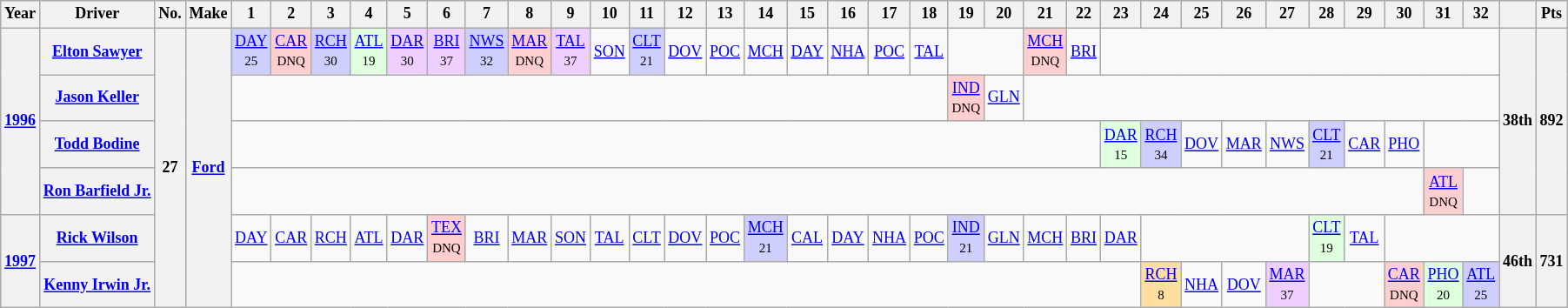<table class="wikitable" style="text-align:center; font-size:75%">
<tr>
<th>Year</th>
<th>Driver</th>
<th>No.</th>
<th>Make</th>
<th>1</th>
<th>2</th>
<th>3</th>
<th>4</th>
<th>5</th>
<th>6</th>
<th>7</th>
<th>8</th>
<th>9</th>
<th>10</th>
<th>11</th>
<th>12</th>
<th>13</th>
<th>14</th>
<th>15</th>
<th>16</th>
<th>17</th>
<th>18</th>
<th>19</th>
<th>20</th>
<th>21</th>
<th>22</th>
<th>23</th>
<th>24</th>
<th>25</th>
<th>26</th>
<th>27</th>
<th>28</th>
<th>29</th>
<th>30</th>
<th>31</th>
<th>32</th>
<th></th>
<th>Pts</th>
</tr>
<tr>
<th rowspan=4><a href='#'>1996</a></th>
<th><a href='#'>Elton Sawyer</a></th>
<th rowspan=6>27</th>
<th rowspan=6><a href='#'>Ford</a></th>
<td style="background:#CFCFFF;"><a href='#'>DAY</a><br><small>25</small></td>
<td style="background:#FFCFCF;"><a href='#'>CAR</a><br><small>DNQ</small></td>
<td style="background:#CFCFFF;"><a href='#'>RCH</a><br><small>30</small></td>
<td style="background:#DFFFDF;"><a href='#'>ATL</a><br><small>19</small></td>
<td style="background:#EFCFFF;"><a href='#'>DAR</a><br><small>30</small></td>
<td style="background:#EFCFFF;"><a href='#'>BRI</a><br><small>37</small></td>
<td style="background:#CFCFFF;"><a href='#'>NWS</a><br><small>32</small></td>
<td style="background:#FFCFCF;"><a href='#'>MAR</a><br><small>DNQ</small></td>
<td style="background:#EFCFFF;"><a href='#'>TAL</a><br><small>37</small></td>
<td><a href='#'>SON</a></td>
<td style="background:#CFCFFF;"><a href='#'>CLT</a><br><small>21</small></td>
<td><a href='#'>DOV</a></td>
<td><a href='#'>POC</a></td>
<td><a href='#'>MCH</a></td>
<td><a href='#'>DAY</a></td>
<td><a href='#'>NHA</a></td>
<td><a href='#'>POC</a></td>
<td><a href='#'>TAL</a></td>
<td colspan=2></td>
<td style="background:#FFCFCF;"><a href='#'>MCH</a><br><small>DNQ</small></td>
<td><a href='#'>BRI</a></td>
<td colspan=10></td>
<th rowspan=4>38th</th>
<th rowspan=4>892</th>
</tr>
<tr>
<th><a href='#'>Jason Keller</a></th>
<td colspan=18></td>
<td style="background:#FFCFCF;"><a href='#'>IND</a><br><small>DNQ</small></td>
<td><a href='#'>GLN</a></td>
<td colspan=12></td>
</tr>
<tr>
<th><a href='#'>Todd Bodine</a></th>
<td colspan=22></td>
<td style="background:#DFFFDF;"><a href='#'>DAR</a><br><small>15</small></td>
<td style="background:#CFCFFF;"><a href='#'>RCH</a><br><small>34</small></td>
<td><a href='#'>DOV</a></td>
<td><a href='#'>MAR</a></td>
<td><a href='#'>NWS</a></td>
<td style="background:#CFCFFF;"><a href='#'>CLT</a><br><small>21</small></td>
<td><a href='#'>CAR</a></td>
<td><a href='#'>PHO</a></td>
<td colspan=2></td>
</tr>
<tr>
<th><a href='#'>Ron Barfield Jr.</a></th>
<td colspan=30></td>
<td style="background:#FFCFCF;"><a href='#'>ATL</a><br><small>DNQ</small></td>
<td colspan=1></td>
</tr>
<tr>
<th rowspan=2><a href='#'>1997</a></th>
<th><a href='#'>Rick Wilson</a></th>
<td><a href='#'>DAY</a></td>
<td><a href='#'>CAR</a></td>
<td><a href='#'>RCH</a></td>
<td><a href='#'>ATL</a></td>
<td><a href='#'>DAR</a></td>
<td style="background:#FFCFCF;"><a href='#'>TEX</a><br><small>DNQ</small></td>
<td><a href='#'>BRI</a></td>
<td><a href='#'>MAR</a></td>
<td><a href='#'>SON</a></td>
<td><a href='#'>TAL</a></td>
<td><a href='#'>CLT</a></td>
<td><a href='#'>DOV</a></td>
<td><a href='#'>POC</a></td>
<td style="background:#CFCFFF;"><a href='#'>MCH</a><br><small>21</small></td>
<td><a href='#'>CAL</a></td>
<td><a href='#'>DAY</a></td>
<td><a href='#'>NHA</a></td>
<td><a href='#'>POC</a></td>
<td style="background:#CFCFFF;"><a href='#'>IND</a><br><small>21</small></td>
<td><a href='#'>GLN</a></td>
<td><a href='#'>MCH</a></td>
<td><a href='#'>BRI</a></td>
<td><a href='#'>DAR</a></td>
<td colspan=4></td>
<td style="background:#DFFFDF;"><a href='#'>CLT</a><br><small>19</small></td>
<td><a href='#'>TAL</a></td>
<td colspan=3></td>
<th rowspan=2>46th</th>
<th rowspan=2>731</th>
</tr>
<tr>
<th><a href='#'>Kenny Irwin Jr.</a></th>
<td colspan=23></td>
<td style="background:#FFDF9F;"><a href='#'>RCH</a><br><small>8</small></td>
<td><a href='#'>NHA</a></td>
<td><a href='#'>DOV</a></td>
<td style="background:#EFCFFF;"><a href='#'>MAR</a><br><small>37</small></td>
<td colspan=2></td>
<td style="background:#FFCFCF;"><a href='#'>CAR</a><br><small>DNQ</small></td>
<td style="background:#DFFFDF;"><a href='#'>PHO</a><br><small>20</small></td>
<td style="background:#CFCFFF;"><a href='#'>ATL</a><br><small>25</small></td>
</tr>
</table>
